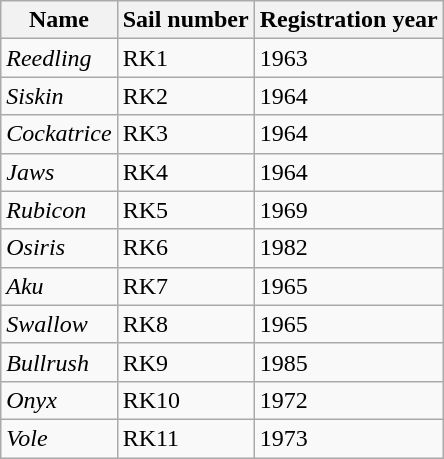<table class="wikitable">
<tr>
<th>Name</th>
<th>Sail number</th>
<th>Registration year</th>
</tr>
<tr>
<td><em>Reedling</em></td>
<td>RK1</td>
<td>1963</td>
</tr>
<tr>
<td><em>Siskin</em></td>
<td>RK2</td>
<td>1964</td>
</tr>
<tr>
<td><em>Cockatrice</em></td>
<td>RK3</td>
<td>1964</td>
</tr>
<tr>
<td><em>Jaws</em></td>
<td>RK4</td>
<td>1964</td>
</tr>
<tr>
<td><em>Rubicon</em></td>
<td>RK5</td>
<td>1969</td>
</tr>
<tr>
<td><em>Osiris</em></td>
<td>RK6</td>
<td>1982</td>
</tr>
<tr>
<td><em>Aku</em></td>
<td>RK7</td>
<td>1965</td>
</tr>
<tr>
<td><em>Swallow</em></td>
<td>RK8</td>
<td>1965</td>
</tr>
<tr>
<td><em>Bullrush</em></td>
<td>RK9</td>
<td>1985</td>
</tr>
<tr>
<td><em>Onyx</em></td>
<td>RK10</td>
<td>1972</td>
</tr>
<tr>
<td><em>Vole</em></td>
<td>RK11</td>
<td>1973</td>
</tr>
</table>
